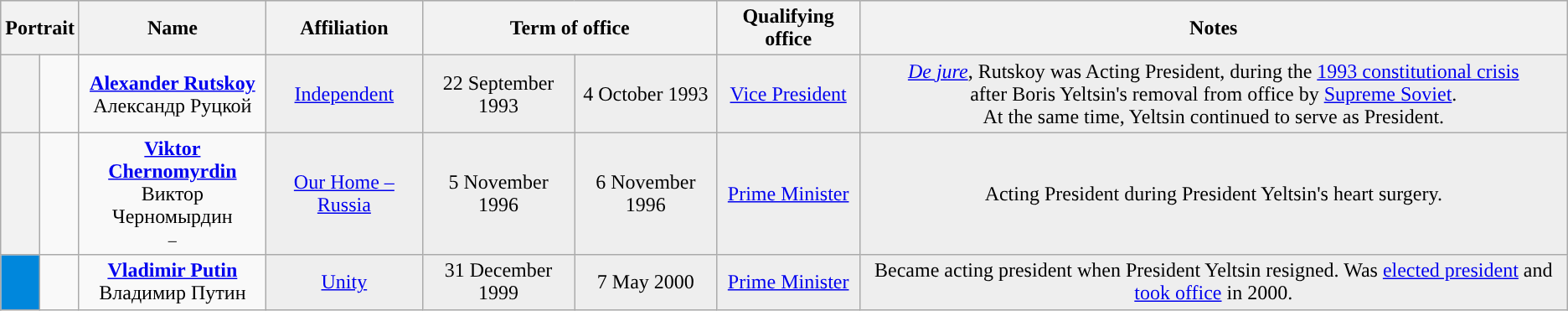<table class="wikitable" style="text-align:center;">
<tr style="background:#cccccc">
<th colspan=2>Portrait</th>
<th align="center">Name</th>
<th align="center">Affiliation</th>
<th align="center" colspan="2">Term of office</th>
<th align="center">Qualifying office</th>
<th align="center">Notes</th>
</tr>
<tr>
<th style="background:"></th>
<td></td>
<td><strong><a href='#'>Alexander Rutskoy</a></strong><br><span>Александр Руцкой</span><small><br></small></td>
<td style="background:#EEEEEE"><a href='#'>Independent</a></td>
<td style="background:#EEEEEE">22 September 1993</td>
<td style="background:#EEEEEE">4 October 1993</td>
<td style="background:#EEEEEE"><a href='#'>Vice President</a></td>
<td style="background:#EEEEEE"><em><a href='#'>De jure</a></em>, Rutskoy was Acting President, during the <a href='#'>1993 constitutional crisis</a><br>after Boris Yeltsin's removal from office by <a href='#'>Supreme Soviet</a>.<br>At the same time, Yeltsin continued to serve as President.</td>
</tr>
<tr>
<th style="background:"></th>
<td></td>
<td><strong><a href='#'>Viktor Chernomyrdin</a></strong><br><span>Виктор Черномырдин</span><small><br> – </small></td>
<td style="background:#EEEEEE"><a href='#'>Our Home – Russia</a></td>
<td style="background:#EEEEEE">5 November 1996</td>
<td style="background:#EEEEEE">6 November 1996</td>
<td style="background:#EEEEEE"><a href='#'>Prime Minister</a></td>
<td style="background:#EEEEEE">Acting President during President Yeltsin's heart surgery.</td>
</tr>
<tr>
<th style="background:#0087DC;"></th>
<td></td>
<td><strong><a href='#'>Vladimir Putin</a></strong><br><span>Владимир Путин</span><small><br></small></td>
<td style="background:#EEEEEE"><a href='#'>Unity</a></td>
<td style="background:#EEEEEE">31 December 1999</td>
<td style="background:#EEEEEE">7 May 2000</td>
<td style="background:#EEEEEE"><a href='#'>Prime Minister</a></td>
<td style="background:#EEEEEE">Became acting president when President Yeltsin resigned. Was <a href='#'>elected president</a> and <a href='#'>took office</a> in 2000.</td>
</tr>
</table>
